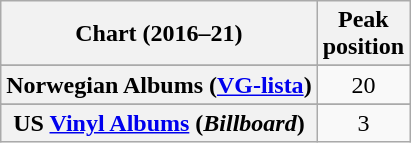<table class="wikitable sortable plainrowheaders" style="text-align:center">
<tr>
<th scope="col">Chart (2016–21)</th>
<th scope="col">Peak<br> position</th>
</tr>
<tr>
</tr>
<tr>
</tr>
<tr>
</tr>
<tr>
</tr>
<tr>
</tr>
<tr>
</tr>
<tr>
</tr>
<tr>
</tr>
<tr>
</tr>
<tr>
</tr>
<tr>
</tr>
<tr>
</tr>
<tr>
<th scope="row">Norwegian Albums (<a href='#'>VG-lista</a>)</th>
<td>20</td>
</tr>
<tr>
</tr>
<tr>
</tr>
<tr>
</tr>
<tr>
</tr>
<tr>
</tr>
<tr>
</tr>
<tr>
</tr>
<tr>
</tr>
<tr>
<th scope="row">US <a href='#'>Vinyl Albums</a> (<em>Billboard</em>)</th>
<td>3</td>
</tr>
</table>
